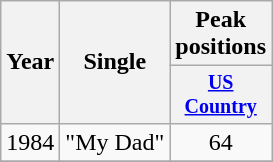<table class="wikitable" style="text-align:center;">
<tr>
<th rowspan="2">Year</th>
<th rowspan="2">Single</th>
<th colspan="1">Peak positions</th>
</tr>
<tr style="font-size:smaller;">
<th width="45"><a href='#'>US Country</a></th>
</tr>
<tr>
<td>1984</td>
<td align="left">"My Dad"</td>
<td>64</td>
</tr>
<tr>
</tr>
</table>
